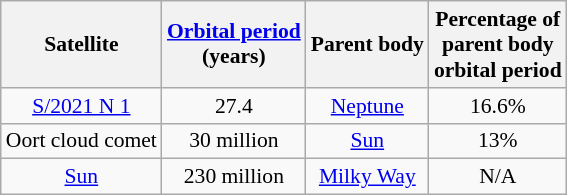<table class="wikitable sortable" style="text-align:center; font-size:0.9em;">
<tr>
<th>Satellite</th>
<th><a href='#'>Orbital period</a><br>(years)</th>
<th>Parent body</th>
<th>Percentage of<br>parent body<br>orbital period</th>
</tr>
<tr>
<td><a href='#'>S/2021 N 1</a></td>
<td>27.4</td>
<td><a href='#'>Neptune</a></td>
<td>16.6%</td>
</tr>
<tr>
<td>Oort cloud comet</td>
<td>30 million</td>
<td><a href='#'>Sun</a></td>
<td>13%</td>
</tr>
<tr>
<td><a href='#'>Sun</a></td>
<td>230 million</td>
<td><a href='#'>Milky Way</a></td>
<td>N/A</td>
</tr>
</table>
